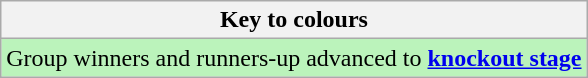<table class="wikitable">
<tr>
<th>Key to colours</th>
</tr>
<tr bgcolor=#BBF3BB>
<td>Group winners and runners-up advanced to <strong><a href='#'>knockout stage</a></strong></td>
</tr>
</table>
